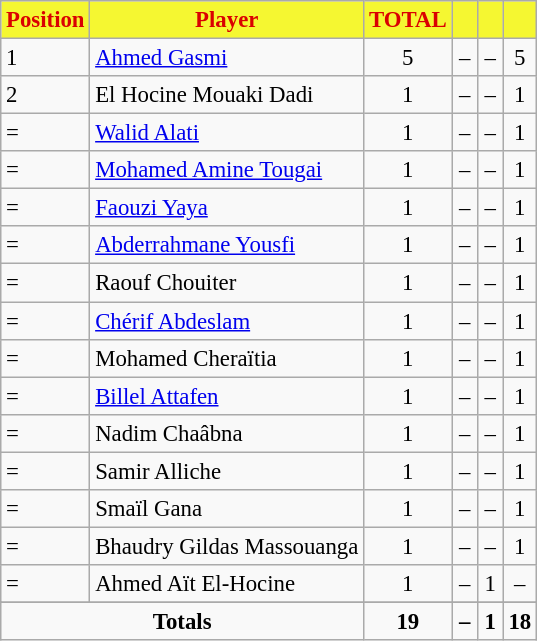<table border="0" class="wikitable" style="text-align:center;font-size:95%">
<tr>
<th scope=col style="color:#DA0101; background:#F5F731;">Position</th>
<th scope=col style="color:#DA0101; background:#F5F731;">Player</th>
<th scope=col style="color:#DA0101; background:#F5F731;">TOTAL</th>
<th scope=col style="color:#DA0101; background:#F5F731;" width=10><a href='#'></a></th>
<th scope=col style="color:#DA0101; background:#F5F731;" width=10><a href='#'></a></th>
<th scope=col style="color:#DA0101; background:#F5F731;" width=10><a href='#'></a></th>
</tr>
<tr>
<td align=left>1</td>
<td align=left> <a href='#'>Ahmed Gasmi</a></td>
<td align=center>5</td>
<td>–</td>
<td>–</td>
<td>5</td>
</tr>
<tr>
<td align=left>2</td>
<td align=left> El Hocine Mouaki Dadi</td>
<td align=center>1</td>
<td>–</td>
<td>–</td>
<td>1</td>
</tr>
<tr>
<td align=left>=</td>
<td align=left> <a href='#'>Walid Alati</a></td>
<td align=center>1</td>
<td>–</td>
<td>–</td>
<td>1</td>
</tr>
<tr>
<td align=left>=</td>
<td align=left> <a href='#'>Mohamed Amine Tougai</a></td>
<td align=center>1</td>
<td>–</td>
<td>–</td>
<td>1</td>
</tr>
<tr>
<td align=left>=</td>
<td align=left> <a href='#'>Faouzi Yaya</a></td>
<td align=center>1</td>
<td>–</td>
<td>–</td>
<td>1</td>
</tr>
<tr>
<td align=left>=</td>
<td align=left> <a href='#'>Abderrahmane Yousfi</a></td>
<td align=center>1</td>
<td>–</td>
<td>–</td>
<td>1</td>
</tr>
<tr>
<td align=left>=</td>
<td align=left> Raouf Chouiter</td>
<td align=center>1</td>
<td>–</td>
<td>–</td>
<td>1</td>
</tr>
<tr>
<td align=left>=</td>
<td align=left> <a href='#'>Chérif Abdeslam</a></td>
<td align=center>1</td>
<td>–</td>
<td>–</td>
<td>1</td>
</tr>
<tr>
<td align=left>=</td>
<td align=left> Mohamed Cheraïtia</td>
<td align=center>1</td>
<td>–</td>
<td>–</td>
<td>1</td>
</tr>
<tr>
<td align=left>=</td>
<td align=left> <a href='#'>Billel Attafen</a></td>
<td align=center>1</td>
<td>–</td>
<td>–</td>
<td>1</td>
</tr>
<tr>
<td align=left>=</td>
<td align=left> Nadim Chaâbna</td>
<td align=center>1</td>
<td>–</td>
<td>–</td>
<td>1</td>
</tr>
<tr>
<td align=left>=</td>
<td align=left> Samir Alliche</td>
<td align=center>1</td>
<td>–</td>
<td>–</td>
<td>1</td>
</tr>
<tr>
<td align=left>=</td>
<td align=left> Smaïl Gana</td>
<td align=center>1</td>
<td>–</td>
<td>–</td>
<td>1</td>
</tr>
<tr>
<td align=left>=</td>
<td align=left> Bhaudry Gildas Massouanga</td>
<td align=center>1</td>
<td>–</td>
<td>–</td>
<td>1</td>
</tr>
<tr>
<td align=left>=</td>
<td align=left> Ahmed Aït El-Hocine</td>
<td align=center>1</td>
<td>–</td>
<td>1</td>
<td>–</td>
</tr>
<tr>
</tr>
<tr class="sortbottom">
<td colspan="2"><strong>Totals</strong></td>
<td align=center><strong>19</strong></td>
<td><strong>–</strong></td>
<td><strong>1</strong></td>
<td><strong>18</strong></td>
</tr>
</table>
